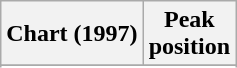<table class="wikitable sortable plainrowheaders" style="text-align:center">
<tr>
<th scope="col">Chart (1997)</th>
<th scope="col">Peak<br>position</th>
</tr>
<tr>
</tr>
<tr>
</tr>
<tr>
</tr>
<tr>
</tr>
<tr>
</tr>
<tr>
</tr>
<tr>
</tr>
<tr>
</tr>
</table>
